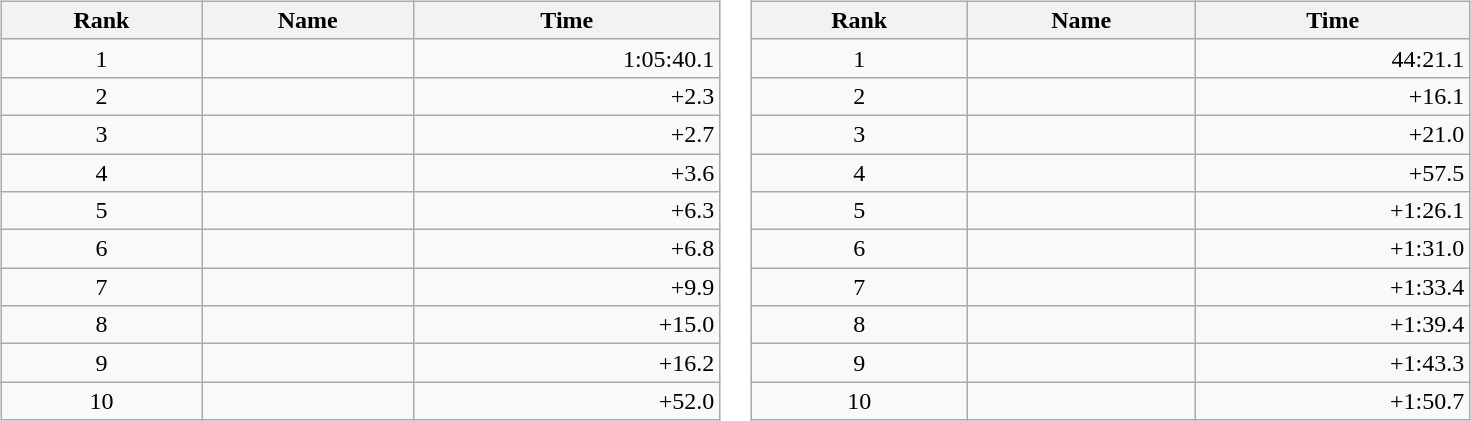<table border="0">
<tr>
<td valign="top"><br><table class="wikitable" style="width:30em;margin-bottom:0;">
<tr>
<th>Rank</th>
<th>Name</th>
<th>Time</th>
</tr>
<tr>
<td style="text-align:center;">1</td>
<td></td>
<td align="right">1:05:40.1</td>
</tr>
<tr>
<td style="text-align:center;">2</td>
<td></td>
<td align="right">+2.3</td>
</tr>
<tr>
<td style="text-align:center;">3</td>
<td></td>
<td align="right">+2.7</td>
</tr>
<tr>
<td style="text-align:center;">4</td>
<td></td>
<td align="right">+3.6</td>
</tr>
<tr>
<td style="text-align:center;">5</td>
<td></td>
<td align="right">+6.3</td>
</tr>
<tr>
<td style="text-align:center;">6</td>
<td></td>
<td align="right">+6.8</td>
</tr>
<tr>
<td style="text-align:center;">7</td>
<td></td>
<td align="right">+9.9</td>
</tr>
<tr>
<td style="text-align:center;">8</td>
<td></td>
<td align="right">+15.0</td>
</tr>
<tr>
<td style="text-align:center;">9</td>
<td></td>
<td align="right">+16.2</td>
</tr>
<tr>
<td style="text-align:center;">10</td>
<td></td>
<td align="right">+52.0</td>
</tr>
</table>
</td>
<td valign="top"><br><table class="wikitable" style="width:30em;margin-bottom:0;">
<tr>
<th>Rank</th>
<th>Name</th>
<th>Time</th>
</tr>
<tr>
<td style="text-align:center;">1</td>
<td></td>
<td align="right">44:21.1</td>
</tr>
<tr>
<td style="text-align:center;">2</td>
<td></td>
<td align="right">+16.1</td>
</tr>
<tr>
<td style="text-align:center;">3</td>
<td></td>
<td align="right">+21.0</td>
</tr>
<tr>
<td style="text-align:center;">4</td>
<td></td>
<td align="right">+57.5</td>
</tr>
<tr>
<td style="text-align:center;">5</td>
<td></td>
<td align="right">+1:26.1</td>
</tr>
<tr>
<td style="text-align:center;">6</td>
<td></td>
<td align="right">+1:31.0</td>
</tr>
<tr>
<td style="text-align:center;">7</td>
<td></td>
<td align="right">+1:33.4</td>
</tr>
<tr>
<td style="text-align:center;">8</td>
<td></td>
<td align="right">+1:39.4</td>
</tr>
<tr>
<td style="text-align:center;">9</td>
<td></td>
<td align="right">+1:43.3</td>
</tr>
<tr>
<td style="text-align:center;">10</td>
<td></td>
<td align="right">+1:50.7</td>
</tr>
</table>
</td>
</tr>
</table>
